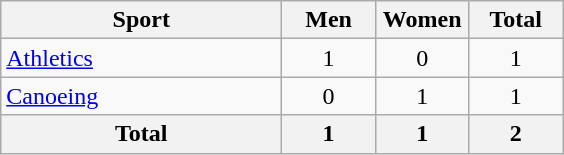<table class="wikitable sortable" style="text-align:center;">
<tr>
<th width=180>Sport</th>
<th width=55>Men</th>
<th width=55>Women</th>
<th width=55>Total</th>
</tr>
<tr>
<td align=left><a href='#'>Athletics</a></td>
<td>1</td>
<td>0</td>
<td>1</td>
</tr>
<tr>
<td align=left><a href='#'>Canoeing</a></td>
<td>0</td>
<td>1</td>
<td>1</td>
</tr>
<tr>
<th>Total</th>
<th>1</th>
<th>1</th>
<th>2</th>
</tr>
</table>
